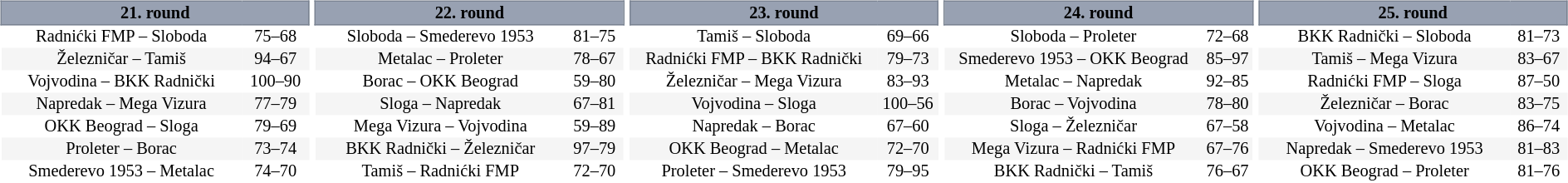<table width=100%>
<tr>
<td width=20% valign="top"><br><table border=0 cellspacing=0 cellpadding=1em style="font-size: 85%; border-collapse: collapse;" width=100%>
<tr>
<td colspan=5 bgcolor=#98A1B2 style="border:1px solid #7A8392;text-align:center;"><span><strong>21. round</strong></span></td>
</tr>
<tr align=center bgcolor=#FFFFFF>
<td>Radnićki FMP – Sloboda</td>
<td>75–68</td>
</tr>
<tr align=center bgcolor=#f5f5f5>
<td>Železničar – Tamiš</td>
<td>94–67</td>
</tr>
<tr align=center bgcolor=#FFFFFF>
<td>Vojvodina – BKK Radnički</td>
<td>100–90</td>
</tr>
<tr align=center bgcolor=#f5f5f5>
<td>Napredak – Mega Vizura</td>
<td>77–79</td>
</tr>
<tr align=center bgcolor=#FFFFFF>
<td>OKK Beograd –  Sloga</td>
<td>79–69</td>
</tr>
<tr align=center bgcolor=#f5f5f5>
<td>Proleter – Borac</td>
<td>73–74</td>
</tr>
<tr align=center bgcolor=#FFFFFF>
<td>Smederevo 1953 – Metalac</td>
<td>74–70</td>
</tr>
</table>
</td>
<td width=20% valign="top"><br><table border=0 cellspacing=0 cellpadding=1em style="font-size: 85%; border-collapse: collapse;" width=100%>
<tr>
<td colspan=5 bgcolor=#98A1B2 style="border:1px solid #7A8392;text-align:center;"><span><strong>22. round</strong></span></td>
</tr>
<tr align=center bgcolor=#FFFFFF>
<td>Sloboda – Smederevo 1953</td>
<td>81–75</td>
</tr>
<tr align=center bgcolor=#f5f5f5>
<td>Metalac – Proleter</td>
<td>78–67</td>
</tr>
<tr align=center bgcolor=#FFFFFF>
<td>Borac – OKK Beograd</td>
<td>59–80</td>
</tr>
<tr align=center bgcolor=#f5f5f5>
<td>Sloga – Napredak</td>
<td>67–81</td>
</tr>
<tr align=center bgcolor=#FFFFFF>
<td>Mega Vizura –  Vojvodina</td>
<td>59–89</td>
</tr>
<tr align=center bgcolor=#f5f5f5>
<td>BKK Radnički – Železničar</td>
<td>97–79</td>
</tr>
<tr align=center bgcolor=#FFFFFF>
<td>Tamiš – Radnićki FMP</td>
<td>72–70</td>
</tr>
</table>
</td>
<td width=20% valign="top"><br><table border=0 cellspacing=0 cellpadding=1em style="font-size: 85%; border-collapse: collapse;" width=100%>
<tr>
<td colspan=5 bgcolor=#98A1B2 style="border:1px solid #7A8392;text-align:center;"><span><strong>23. round</strong></span></td>
</tr>
<tr align=center bgcolor=#FFFFFF>
<td>Tamiš – Sloboda</td>
<td>69–66</td>
</tr>
<tr align=center bgcolor=#f5f5f5>
<td>Radnićki FMP – BKK Radnički</td>
<td>79–73</td>
</tr>
<tr align=center bgcolor=#FFFFFF>
<td>Železničar – Mega Vizura</td>
<td>83–93</td>
</tr>
<tr align=center bgcolor=#f5f5f5>
<td>Vojvodina – Sloga</td>
<td>100–56</td>
</tr>
<tr align=center bgcolor=#FFFFFF>
<td>Napredak  –  Borac</td>
<td>67–60</td>
</tr>
<tr align=center bgcolor=#f5f5f5>
<td>OKK Beograd – Metalac</td>
<td>72–70</td>
</tr>
<tr align=center bgcolor=#FFFFFF>
<td>Proleter – Smederevo 1953</td>
<td>79–95</td>
</tr>
</table>
</td>
<td width=20% valign="top"><br><table border=0 cellspacing=0 cellpadding=1em style="font-size: 85%; border-collapse: collapse;" width=100%>
<tr>
<td colspan=5 bgcolor=#98A1B2 style="border:1px solid #7A8392;text-align:center;"><span><strong>24. round</strong></span></td>
</tr>
<tr align=center bgcolor=#FFFFFF>
<td>Sloboda – Proleter</td>
<td>72–68</td>
</tr>
<tr align=center bgcolor=#f5f5f5>
<td>Smederevo 1953 – OKK Beograd</td>
<td>85–97</td>
</tr>
<tr align=center bgcolor=#FFFFFF>
<td>Metalac – Napredak</td>
<td>92–85</td>
</tr>
<tr align=center bgcolor=#f5f5f5>
<td>Borac – Vojvodina</td>
<td>78–80</td>
</tr>
<tr align=center bgcolor=#FFFFFF>
<td>Sloga –  Železničar</td>
<td>67–58</td>
</tr>
<tr align=center bgcolor=#f5f5f5>
<td>Mega Vizura – Radnićki FMP</td>
<td>67–76</td>
</tr>
<tr align=center bgcolor=#FFFFFF>
<td>BKK Radnički – Tamiš</td>
<td>76–67</td>
</tr>
</table>
</td>
<td width=20% valign="top"><br><table border=0 cellspacing=0 cellpadding=1em style="font-size: 85%; border-collapse: collapse;" width=100%>
<tr>
<td colspan=5 bgcolor=#98A1B2 style="border:1px solid #7A8392;text-align:center;"><span><strong>25. round</strong></span></td>
</tr>
<tr align=center bgcolor=#FFFFFF>
<td>BKK Radnički –  Sloboda</td>
<td>81–73</td>
</tr>
<tr align=center bgcolor=#f5f5f5>
<td>Tamiš – Mega Vizura</td>
<td>83–67</td>
</tr>
<tr align=center bgcolor=#FFFFFF>
<td>Radnićki FMP  – Sloga</td>
<td>87–50</td>
</tr>
<tr align=center bgcolor=#f5f5f5>
<td>Železničar – Borac</td>
<td>83–75</td>
</tr>
<tr align=center bgcolor=#FFFFFF>
<td>Vojvodina – Metalac</td>
<td>86–74</td>
</tr>
<tr align=center bgcolor=#f5f5f5>
<td>Napredak  – Smederevo 1953</td>
<td>81–83</td>
</tr>
<tr align=center bgcolor=#FFFFFF>
<td>OKK Beograd – Proleter</td>
<td>81–76</td>
</tr>
</table>
</td>
</tr>
</table>
